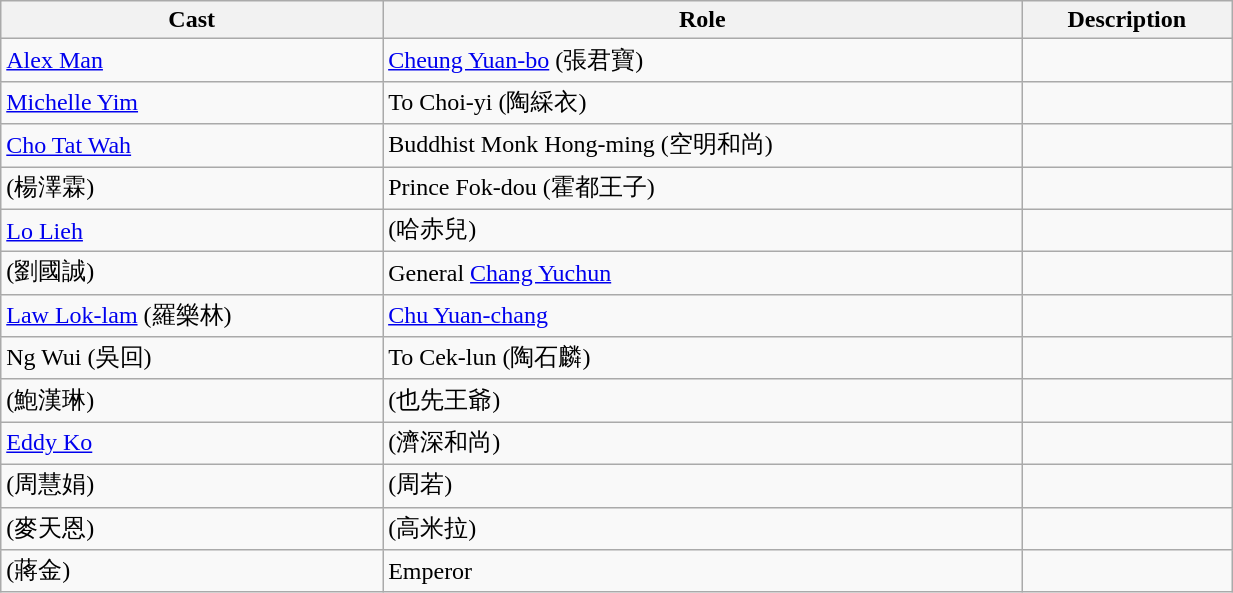<table class="wikitable" width="65%">
<tr>
<th>Cast</th>
<th>Role</th>
<th>Description</th>
</tr>
<tr>
<td><a href='#'>Alex Man</a></td>
<td><a href='#'>Cheung Yuan-bo</a> (張君寶)</td>
<td></td>
</tr>
<tr>
<td><a href='#'>Michelle Yim</a></td>
<td>To Choi-yi (陶綵衣)</td>
<td></td>
</tr>
<tr>
<td><a href='#'>Cho Tat Wah</a></td>
<td>Buddhist Monk Hong-ming (空明和尚)</td>
<td></td>
</tr>
<tr>
<td>(楊澤霖)</td>
<td>Prince Fok-dou (霍都王子)</td>
<td></td>
</tr>
<tr>
<td><a href='#'>Lo Lieh</a></td>
<td>(哈赤兒)</td>
<td></td>
</tr>
<tr>
<td>(劉國誠)</td>
<td>General <a href='#'>Chang Yuchun</a></td>
<td></td>
</tr>
<tr>
<td><a href='#'>Law Lok-lam</a> (羅樂林)</td>
<td><a href='#'>Chu Yuan-chang</a></td>
<td></td>
</tr>
<tr>
<td>Ng Wui (吳回)</td>
<td>To Cek-lun (陶石麟)</td>
<td></td>
</tr>
<tr>
<td>(鮑漢琳)</td>
<td>(也先王爺)</td>
<td></td>
</tr>
<tr>
<td><a href='#'>Eddy Ko</a></td>
<td>(濟深和尚)</td>
<td></td>
</tr>
<tr>
<td>(周慧娟)</td>
<td>(周若)</td>
<td></td>
</tr>
<tr>
<td>(麥天恩)</td>
<td>(高米拉)</td>
<td></td>
</tr>
<tr>
<td>(蔣金)</td>
<td>Emperor</td>
<td></td>
</tr>
</table>
